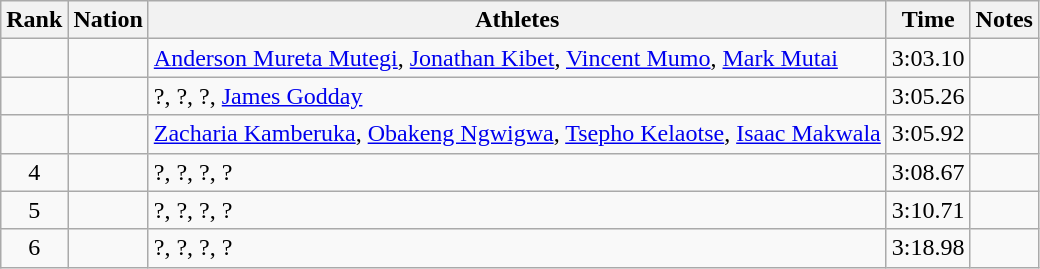<table class="wikitable sortable" style="text-align:center;">
<tr>
<th>Rank</th>
<th>Nation</th>
<th>Athletes</th>
<th>Time</th>
<th>Notes</th>
</tr>
<tr>
<td></td>
<td align=left></td>
<td align=left><a href='#'>Anderson Mureta Mutegi</a>, <a href='#'>Jonathan Kibet</a>, <a href='#'>Vincent Mumo</a>, <a href='#'>Mark Mutai</a></td>
<td>3:03.10</td>
<td></td>
</tr>
<tr>
<td></td>
<td align=left></td>
<td align=left>?, ?, ?, <a href='#'>James Godday</a></td>
<td>3:05.26</td>
<td></td>
</tr>
<tr>
<td></td>
<td align=left></td>
<td align=left><a href='#'>Zacharia Kamberuka</a>, <a href='#'>Obakeng Ngwigwa</a>, <a href='#'>Tsepho Kelaotse</a>, <a href='#'>Isaac Makwala</a></td>
<td>3:05.92</td>
<td></td>
</tr>
<tr>
<td>4</td>
<td align=left></td>
<td align=left>?, ?, ?, ?</td>
<td>3:08.67</td>
<td></td>
</tr>
<tr>
<td>5</td>
<td align=left></td>
<td align=left>?, ?, ?, ?</td>
<td>3:10.71</td>
<td></td>
</tr>
<tr>
<td>6</td>
<td align=left></td>
<td align=left>?, ?, ?, ?</td>
<td>3:18.98</td>
<td></td>
</tr>
</table>
